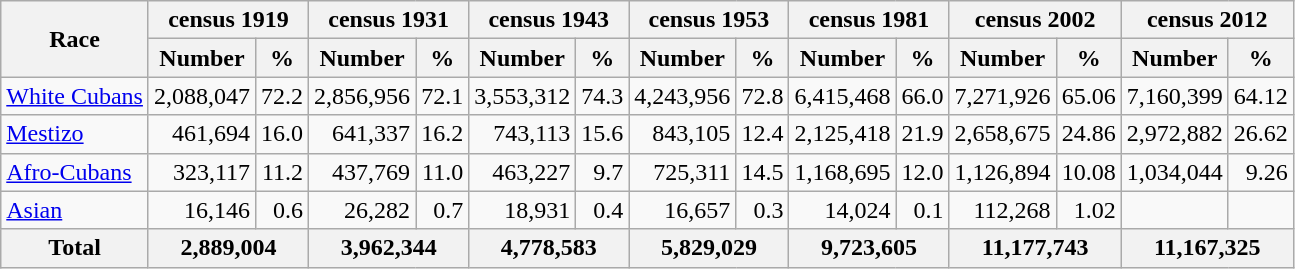<table class="wikitable">
<tr>
<th rowspan="2">Race</th>
<th colspan="2">census 1919</th>
<th colspan="2">census 1931</th>
<th colspan="2">census 1943</th>
<th colspan="2">census 1953</th>
<th colspan="2">census 1981</th>
<th colspan="2">census 2002</th>
<th colspan="2">census 2012</th>
</tr>
<tr>
<th>Number</th>
<th>%</th>
<th>Number</th>
<th>%</th>
<th>Number</th>
<th>%</th>
<th>Number</th>
<th>%</th>
<th>Number</th>
<th>%</th>
<th>Number</th>
<th>%</th>
<th>Number</th>
<th>%</th>
</tr>
<tr>
<td><a href='#'>White Cubans</a></td>
<td align="right">2,088,047</td>
<td align="right">72.2</td>
<td align="right">2,856,956</td>
<td align="right">72.1</td>
<td align="right">3,553,312</td>
<td align="right">74.3</td>
<td align="right">4,243,956</td>
<td align="right">72.8</td>
<td align="right">6,415,468</td>
<td align="right">66.0</td>
<td align="right">7,271,926</td>
<td align="right">65.06</td>
<td align="right">7,160,399</td>
<td align="right">64.12</td>
</tr>
<tr>
<td><a href='#'>Mestizo</a></td>
<td align="right">461,694</td>
<td align="right">16.0</td>
<td align="right">641,337</td>
<td align="right">16.2</td>
<td align="right">743,113</td>
<td align="right">15.6</td>
<td align="right">843,105</td>
<td align="right">12.4</td>
<td align="right">2,125,418</td>
<td align="right">21.9</td>
<td align="right">2,658,675</td>
<td align="right">24.86</td>
<td align="right">2,972,882</td>
<td align="right">26.62</td>
</tr>
<tr>
<td><a href='#'>Afro-Cubans</a></td>
<td align="right">323,117</td>
<td align="right">11.2</td>
<td align="right">437,769</td>
<td align="right">11.0</td>
<td align="right">463,227</td>
<td align="right">9.7</td>
<td align="right">725,311</td>
<td align="right">14.5</td>
<td align="right">1,168,695</td>
<td align="right">12.0</td>
<td align="right">1,126,894</td>
<td align="right">10.08</td>
<td align="right">1,034,044</td>
<td align="right">9.26</td>
</tr>
<tr>
<td><a href='#'>Asian</a></td>
<td align="right">16,146</td>
<td align="right">0.6</td>
<td align="right">26,282</td>
<td align="right">0.7</td>
<td align="right">18,931</td>
<td align="right">0.4</td>
<td align="right">16,657</td>
<td align="right">0.3</td>
<td align="right">14,024</td>
<td align="right">0.1</td>
<td align="right">112,268</td>
<td align="right">1.02</td>
<td align="right"></td>
<td align="right"></td>
</tr>
<tr>
<th>Total</th>
<th colspan="2">2,889,004</th>
<th colspan="2">3,962,344</th>
<th colspan="2">4,778,583</th>
<th colspan="2">5,829,029</th>
<th colspan="2">9,723,605</th>
<th colspan="2">11,177,743</th>
<th colspan="2">11,167,325</th>
</tr>
</table>
